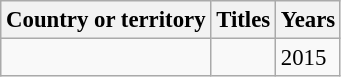<table class="wikitable" style="font-size:95%;">
<tr>
<th>Country or territory</th>
<th>Titles</th>
<th>Years</th>
</tr>
<tr>
<td></td>
<td></td>
<td>2015</td>
</tr>
</table>
